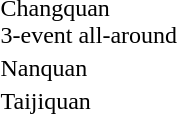<table>
<tr>
<td>Changquan<br>3-event all-around</td>
<td></td>
<td></td>
<td></td>
</tr>
<tr>
<td>Nanquan</td>
<td></td>
<td></td>
<td></td>
</tr>
<tr>
<td>Taijiquan</td>
<td></td>
<td></td>
<td></td>
</tr>
</table>
